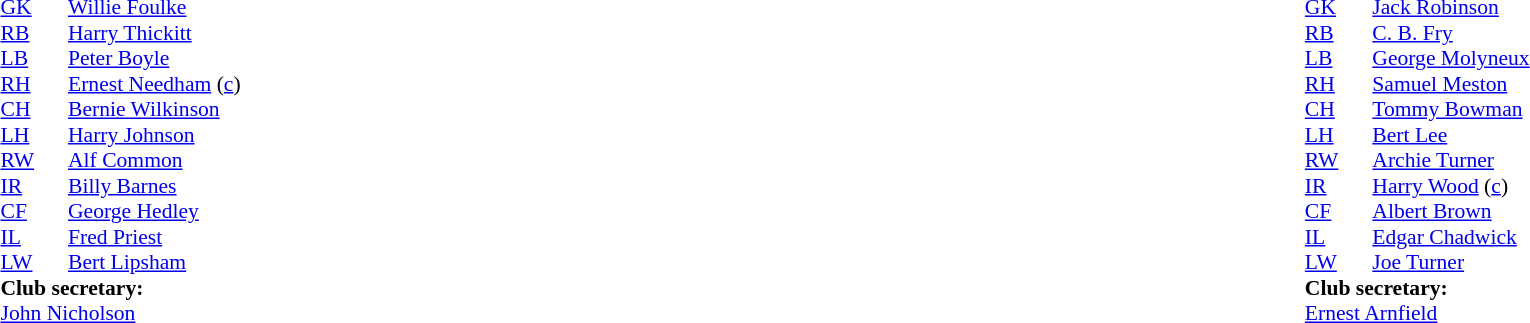<table width="100%">
<tr>
<td valign="top" width="50%"><br><table style="font-size: 90%" cellspacing="0" cellpadding="0">
<tr>
<td colspan="2"></td>
</tr>
<tr>
<th width="45"></th>
</tr>
<tr>
<td><a href='#'>GK</a></td>
<td> <a href='#'>Willie Foulke</a></td>
</tr>
<tr>
<td><a href='#'>RB</a></td>
<td> <a href='#'>Harry Thickitt</a></td>
</tr>
<tr>
<td><a href='#'>LB</a></td>
<td> <a href='#'>Peter Boyle</a></td>
</tr>
<tr>
<td><a href='#'>RH</a></td>
<td> <a href='#'>Ernest Needham</a> (<a href='#'>c</a>)</td>
</tr>
<tr>
<td><a href='#'>CH</a></td>
<td> <a href='#'>Bernie Wilkinson</a></td>
</tr>
<tr>
<td><a href='#'>LH</a></td>
<td> <a href='#'>Harry Johnson</a></td>
</tr>
<tr>
<td><a href='#'>RW</a></td>
<td> <a href='#'>Alf Common</a></td>
</tr>
<tr>
<td><a href='#'>IR</a></td>
<td> <a href='#'>Billy Barnes</a></td>
</tr>
<tr>
<td><a href='#'>CF</a></td>
<td> <a href='#'>George Hedley</a></td>
</tr>
<tr>
<td><a href='#'>IL</a></td>
<td> <a href='#'>Fred Priest</a></td>
</tr>
<tr>
<td><a href='#'>LW</a></td>
<td> <a href='#'>Bert Lipsham</a></td>
</tr>
<tr>
<td colspan="4"><strong>Club secretary:</strong></td>
</tr>
<tr>
<td colspan="4"> <a href='#'>John Nicholson</a></td>
</tr>
</table>
</td>
<td valign="top" width="50%"><br><table style="font-size: 90%" cellspacing="0" cellpadding="0" align=center>
<tr>
<td colspan="2"></td>
</tr>
<tr>
<th width="45"></th>
</tr>
<tr>
<td><a href='#'>GK</a></td>
<td> <a href='#'>Jack Robinson</a></td>
</tr>
<tr>
<td><a href='#'>RB</a></td>
<td> <a href='#'>C. B. Fry</a></td>
</tr>
<tr>
<td><a href='#'>LB</a></td>
<td> <a href='#'>George Molyneux</a></td>
</tr>
<tr>
<td><a href='#'>RH</a></td>
<td> <a href='#'>Samuel Meston</a></td>
</tr>
<tr>
<td><a href='#'>CH</a></td>
<td> <a href='#'>Tommy Bowman</a></td>
</tr>
<tr>
<td><a href='#'>LH</a></td>
<td> <a href='#'>Bert Lee</a></td>
</tr>
<tr>
<td><a href='#'>RW</a></td>
<td> <a href='#'>Archie Turner</a></td>
</tr>
<tr>
<td><a href='#'>IR</a></td>
<td> <a href='#'>Harry Wood</a> (<a href='#'>c</a>)</td>
</tr>
<tr>
<td><a href='#'>CF</a></td>
<td> <a href='#'>Albert Brown</a></td>
</tr>
<tr>
<td><a href='#'>IL</a></td>
<td> <a href='#'>Edgar Chadwick</a></td>
</tr>
<tr>
<td><a href='#'>LW</a></td>
<td> <a href='#'>Joe Turner</a></td>
</tr>
<tr>
<td colspan=4><strong>Club secretary:</strong></td>
</tr>
<tr>
<td colspan="4"> <a href='#'>Ernest Arnfield</a></td>
</tr>
</table>
</td>
</tr>
</table>
